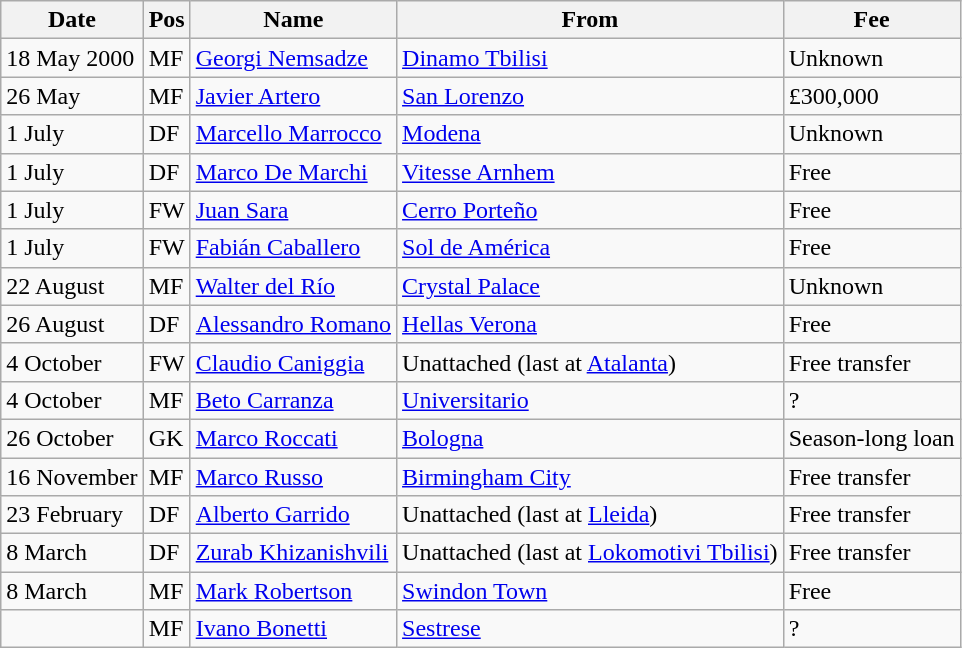<table class="wikitable">
<tr>
<th>Date</th>
<th>Pos</th>
<th>Name</th>
<th>From</th>
<th>Fee</th>
</tr>
<tr>
<td>18 May 2000</td>
<td>MF</td>
<td> <a href='#'>Georgi Nemsadze</a></td>
<td> <a href='#'>Dinamo Tbilisi</a></td>
<td>Unknown</td>
</tr>
<tr>
<td>26 May</td>
<td>MF</td>
<td> <a href='#'>Javier Artero</a></td>
<td> <a href='#'>San Lorenzo</a></td>
<td>£300,000</td>
</tr>
<tr>
<td>1 July</td>
<td>DF</td>
<td> <a href='#'>Marcello Marrocco</a></td>
<td> <a href='#'>Modena</a></td>
<td>Unknown</td>
</tr>
<tr>
<td>1 July</td>
<td>DF</td>
<td> <a href='#'>Marco De Marchi</a></td>
<td> <a href='#'>Vitesse Arnhem</a></td>
<td>Free</td>
</tr>
<tr>
<td>1 July</td>
<td>FW</td>
<td> <a href='#'>Juan Sara</a></td>
<td> <a href='#'>Cerro Porteño</a></td>
<td>Free</td>
</tr>
<tr>
<td>1 July</td>
<td>FW</td>
<td> <a href='#'>Fabián Caballero</a></td>
<td> <a href='#'>Sol de América</a></td>
<td>Free</td>
</tr>
<tr>
<td>22 August</td>
<td>MF</td>
<td> <a href='#'>Walter del Río</a></td>
<td> <a href='#'>Crystal Palace</a></td>
<td>Unknown</td>
</tr>
<tr>
<td>26 August</td>
<td>DF</td>
<td> <a href='#'>Alessandro Romano</a></td>
<td> <a href='#'>Hellas Verona</a></td>
<td>Free</td>
</tr>
<tr>
<td>4 October</td>
<td>FW</td>
<td> <a href='#'>Claudio Caniggia</a></td>
<td>Unattached (last at  <a href='#'>Atalanta</a>)</td>
<td>Free transfer</td>
</tr>
<tr>
<td>4 October</td>
<td>MF</td>
<td> <a href='#'>Beto Carranza</a></td>
<td> <a href='#'>Universitario</a></td>
<td>?</td>
</tr>
<tr>
<td>26 October</td>
<td>GK</td>
<td> <a href='#'>Marco Roccati</a></td>
<td> <a href='#'>Bologna</a></td>
<td>Season-long loan</td>
</tr>
<tr>
<td>16 November</td>
<td>MF</td>
<td> <a href='#'>Marco Russo</a></td>
<td> <a href='#'>Birmingham City</a></td>
<td>Free transfer</td>
</tr>
<tr>
<td>23 February</td>
<td>DF</td>
<td> <a href='#'>Alberto Garrido</a></td>
<td>Unattached (last at  <a href='#'>Lleida</a>)</td>
<td>Free transfer</td>
</tr>
<tr>
<td>8 March</td>
<td>DF</td>
<td> <a href='#'>Zurab Khizanishvili</a></td>
<td>Unattached (last at  <a href='#'>Lokomotivi Tbilisi</a>)</td>
<td>Free transfer</td>
</tr>
<tr>
<td>8 March</td>
<td>MF</td>
<td> <a href='#'>Mark Robertson</a></td>
<td> <a href='#'>Swindon Town</a></td>
<td>Free</td>
</tr>
<tr>
<td></td>
<td>MF</td>
<td> <a href='#'>Ivano Bonetti</a></td>
<td> <a href='#'>Sestrese</a></td>
<td>?</td>
</tr>
</table>
